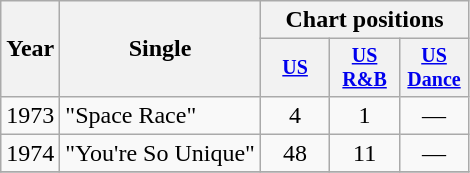<table class="wikitable" style="text-align:center;">
<tr>
<th rowspan="2">Year</th>
<th rowspan="2">Single</th>
<th colspan="3">Chart positions</th>
</tr>
<tr style="font-size:smaller;">
<th width="40"><a href='#'>US</a></th>
<th width="40"><a href='#'>US<br>R&B</a></th>
<th width="40"><a href='#'>US<br>Dance</a></th>
</tr>
<tr>
<td rowspan="1">1973</td>
<td align="left">"Space Race"</td>
<td>4</td>
<td>1</td>
<td>—</td>
</tr>
<tr>
<td rowspan="1">1974</td>
<td align="left">"You're So Unique"</td>
<td>48</td>
<td>11</td>
<td>—</td>
</tr>
<tr>
</tr>
</table>
